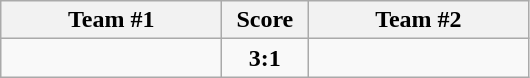<table class="wikitable" style="text-align:center;">
<tr>
<th width=140>Team #1</th>
<th width=50>Score</th>
<th width=140>Team #2</th>
</tr>
<tr>
<td style="text-align:right;"></td>
<td><strong>3:1</strong></td>
<td style="text-align:left;"></td>
</tr>
</table>
